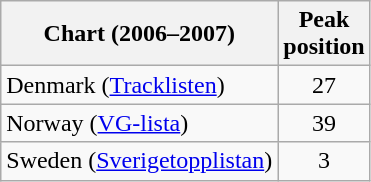<table class="wikitable">
<tr>
<th>Chart (2006–2007)</th>
<th>Peak<br>position</th>
</tr>
<tr>
<td>Denmark (<a href='#'>Tracklisten</a>)</td>
<td align="center">27</td>
</tr>
<tr>
<td>Norway (<a href='#'>VG-lista</a>)</td>
<td align="center">39</td>
</tr>
<tr>
<td>Sweden (<a href='#'>Sverigetopplistan</a>)</td>
<td align="center">3</td>
</tr>
</table>
